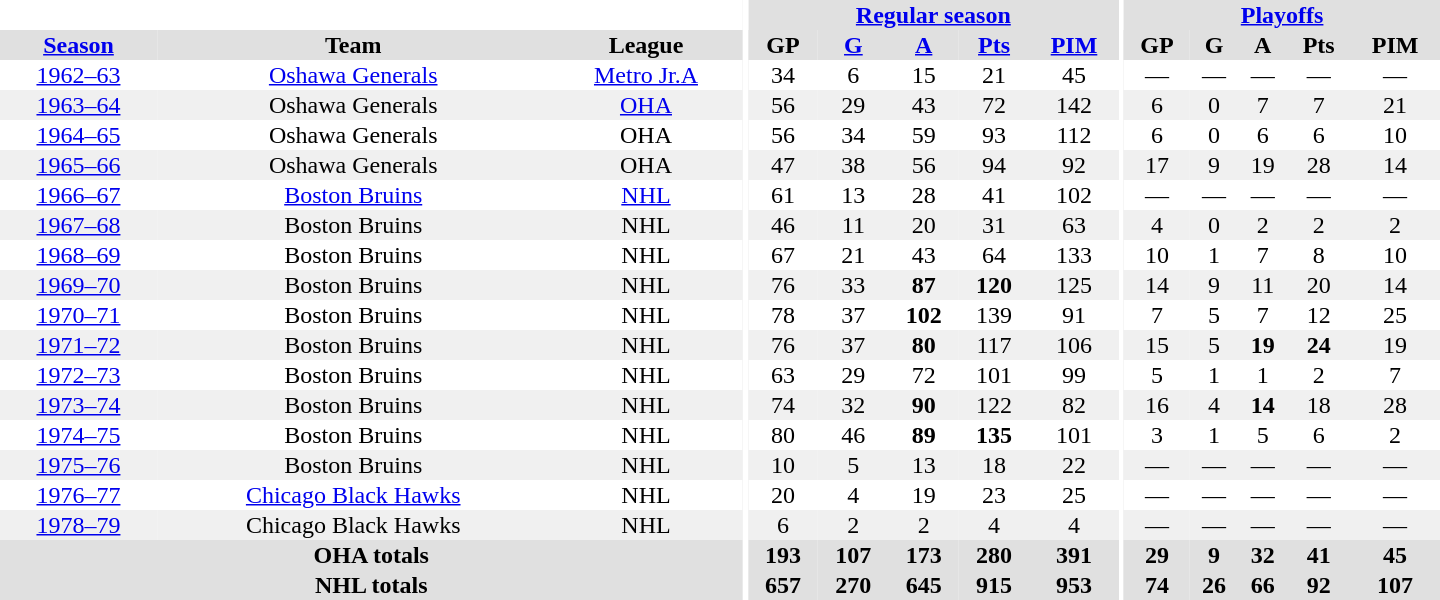<table border="0" cellpadding="1" cellspacing="0" style="text-align:center; width:60em;">
<tr bgcolor="#e0e0e0">
<th colspan="3" bgcolor="#ffffff"></th>
<th rowspan="100" bgcolor="#ffffff"></th>
<th colspan="5"><a href='#'>Regular season</a></th>
<th rowspan="100" bgcolor="#ffffff"></th>
<th colspan="5"><a href='#'>Playoffs</a></th>
</tr>
<tr bgcolor="#e0e0e0">
<th><a href='#'>Season</a></th>
<th>Team</th>
<th>League</th>
<th>GP</th>
<th><a href='#'>G</a></th>
<th><a href='#'>A</a></th>
<th><a href='#'>Pts</a></th>
<th><a href='#'>PIM</a></th>
<th>GP</th>
<th>G</th>
<th>A</th>
<th>Pts</th>
<th>PIM</th>
</tr>
<tr>
<td><a href='#'>1962–63</a></td>
<td><a href='#'>Oshawa Generals</a></td>
<td><a href='#'>Metro Jr.A</a></td>
<td>34</td>
<td>6</td>
<td>15</td>
<td>21</td>
<td>45</td>
<td>—</td>
<td>—</td>
<td>—</td>
<td>—</td>
<td>—</td>
</tr>
<tr bgcolor="#f0f0f0">
<td><a href='#'>1963–64</a></td>
<td>Oshawa Generals</td>
<td><a href='#'>OHA</a></td>
<td>56</td>
<td>29</td>
<td>43</td>
<td>72</td>
<td>142</td>
<td>6</td>
<td>0</td>
<td>7</td>
<td>7</td>
<td>21</td>
</tr>
<tr>
<td><a href='#'>1964–65</a></td>
<td>Oshawa Generals</td>
<td>OHA</td>
<td>56</td>
<td>34</td>
<td>59</td>
<td>93</td>
<td>112</td>
<td>6</td>
<td>0</td>
<td>6</td>
<td>6</td>
<td>10</td>
</tr>
<tr bgcolor="#f0f0f0">
<td><a href='#'>1965–66</a></td>
<td>Oshawa Generals</td>
<td>OHA</td>
<td>47</td>
<td>38</td>
<td>56</td>
<td>94</td>
<td>92</td>
<td>17</td>
<td>9</td>
<td>19</td>
<td>28</td>
<td>14</td>
</tr>
<tr>
<td><a href='#'>1966–67</a></td>
<td><a href='#'>Boston Bruins</a></td>
<td><a href='#'>NHL</a></td>
<td>61</td>
<td>13</td>
<td>28</td>
<td>41</td>
<td>102</td>
<td>—</td>
<td>—</td>
<td>—</td>
<td>—</td>
<td>—</td>
</tr>
<tr bgcolor="#f0f0f0">
<td><a href='#'>1967–68</a></td>
<td>Boston Bruins</td>
<td>NHL</td>
<td>46</td>
<td>11</td>
<td>20</td>
<td>31</td>
<td>63</td>
<td>4</td>
<td>0</td>
<td>2</td>
<td>2</td>
<td>2</td>
</tr>
<tr>
<td><a href='#'>1968–69</a></td>
<td>Boston Bruins</td>
<td>NHL</td>
<td>67</td>
<td>21</td>
<td>43</td>
<td>64</td>
<td>133</td>
<td>10</td>
<td>1</td>
<td>7</td>
<td>8</td>
<td>10</td>
</tr>
<tr bgcolor="#f0f0f0">
<td><a href='#'>1969–70</a></td>
<td>Boston Bruins</td>
<td>NHL</td>
<td>76</td>
<td>33</td>
<td><strong>87</strong></td>
<td><strong>120</strong></td>
<td>125</td>
<td>14</td>
<td>9</td>
<td>11</td>
<td>20</td>
<td>14</td>
</tr>
<tr>
<td><a href='#'>1970–71</a></td>
<td>Boston Bruins</td>
<td>NHL</td>
<td>78</td>
<td>37</td>
<td><strong>102</strong></td>
<td>139</td>
<td>91</td>
<td>7</td>
<td>5</td>
<td>7</td>
<td>12</td>
<td>25</td>
</tr>
<tr bgcolor="#f0f0f0">
<td><a href='#'>1971–72</a></td>
<td>Boston Bruins</td>
<td>NHL</td>
<td>76</td>
<td>37</td>
<td><strong>80</strong></td>
<td>117</td>
<td>106</td>
<td>15</td>
<td>5</td>
<td><strong>19</strong></td>
<td><strong>24</strong></td>
<td>19</td>
</tr>
<tr>
<td><a href='#'>1972–73</a></td>
<td>Boston Bruins</td>
<td>NHL</td>
<td>63</td>
<td>29</td>
<td>72</td>
<td>101</td>
<td>99</td>
<td>5</td>
<td>1</td>
<td>1</td>
<td>2</td>
<td>7</td>
</tr>
<tr bgcolor="#f0f0f0">
<td><a href='#'>1973–74</a></td>
<td>Boston Bruins</td>
<td>NHL</td>
<td>74</td>
<td>32</td>
<td><strong>90</strong></td>
<td>122</td>
<td>82</td>
<td>16</td>
<td>4</td>
<td><strong>14</strong></td>
<td>18</td>
<td>28</td>
</tr>
<tr>
<td><a href='#'>1974–75</a></td>
<td>Boston Bruins</td>
<td>NHL</td>
<td>80</td>
<td>46</td>
<td><strong>89</strong></td>
<td><strong>135</strong></td>
<td>101</td>
<td>3</td>
<td>1</td>
<td>5</td>
<td>6</td>
<td>2</td>
</tr>
<tr bgcolor="#f0f0f0">
<td><a href='#'>1975–76</a></td>
<td>Boston Bruins</td>
<td>NHL</td>
<td>10</td>
<td>5</td>
<td>13</td>
<td>18</td>
<td>22</td>
<td>—</td>
<td>—</td>
<td>—</td>
<td>—</td>
<td>—</td>
</tr>
<tr>
<td><a href='#'>1976–77</a></td>
<td><a href='#'>Chicago Black Hawks</a></td>
<td>NHL</td>
<td>20</td>
<td>4</td>
<td>19</td>
<td>23</td>
<td>25</td>
<td>—</td>
<td>—</td>
<td>—</td>
<td>—</td>
<td>—</td>
</tr>
<tr bgcolor="#f0f0f0">
<td><a href='#'>1978–79</a></td>
<td>Chicago Black Hawks</td>
<td>NHL</td>
<td>6</td>
<td>2</td>
<td>2</td>
<td>4</td>
<td>4</td>
<td>—</td>
<td>—</td>
<td>—</td>
<td>—</td>
<td>—</td>
</tr>
<tr bgcolor="#e0e0e0">
<th colspan="3">OHA totals</th>
<th>193</th>
<th>107</th>
<th>173</th>
<th>280</th>
<th>391</th>
<th>29</th>
<th>9</th>
<th>32</th>
<th>41</th>
<th>45</th>
</tr>
<tr bgcolor="#e0e0e0">
<th colspan="3">NHL totals</th>
<th>657</th>
<th>270</th>
<th>645</th>
<th>915</th>
<th>953</th>
<th>74</th>
<th>26</th>
<th>66</th>
<th>92</th>
<th>107</th>
</tr>
</table>
